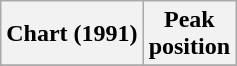<table class="wikitable sortable">
<tr>
<th>Chart (1991)</th>
<th>Peak<br>position</th>
</tr>
<tr>
</tr>
</table>
